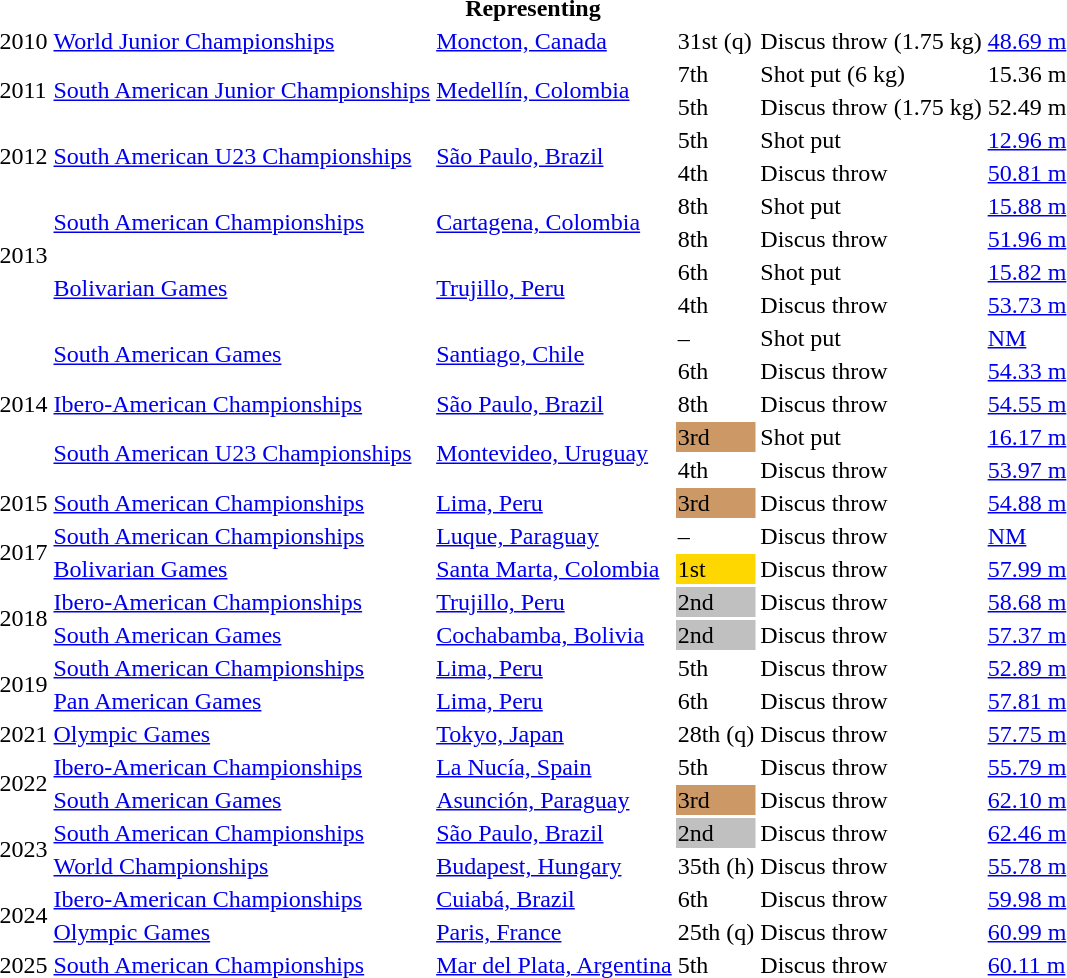<table>
<tr>
<th colspan="6">Representing </th>
</tr>
<tr>
<td>2010</td>
<td><a href='#'>World Junior Championships</a></td>
<td><a href='#'>Moncton, Canada</a></td>
<td>31st (q)</td>
<td>Discus throw (1.75 kg)</td>
<td><a href='#'>48.69 m</a></td>
</tr>
<tr>
<td rowspan=2>2011</td>
<td rowspan=2><a href='#'>South American Junior Championships</a></td>
<td rowspan=2><a href='#'>Medellín, Colombia</a></td>
<td>7th</td>
<td>Shot put (6 kg)</td>
<td>15.36 m</td>
</tr>
<tr>
<td>5th</td>
<td>Discus throw (1.75 kg)</td>
<td>52.49 m</td>
</tr>
<tr>
<td rowspan=2>2012</td>
<td rowspan=2><a href='#'>South American U23 Championships</a></td>
<td rowspan=2><a href='#'>São Paulo, Brazil</a></td>
<td>5th</td>
<td>Shot put</td>
<td><a href='#'>12.96 m</a></td>
</tr>
<tr>
<td>4th</td>
<td>Discus throw</td>
<td><a href='#'>50.81 m</a></td>
</tr>
<tr>
<td rowspan=4>2013</td>
<td rowspan=2><a href='#'>South American Championships</a></td>
<td rowspan=2><a href='#'>Cartagena, Colombia</a></td>
<td>8th</td>
<td>Shot put</td>
<td><a href='#'>15.88 m</a></td>
</tr>
<tr>
<td>8th</td>
<td>Discus throw</td>
<td><a href='#'>51.96 m</a></td>
</tr>
<tr>
<td rowspan=2><a href='#'>Bolivarian Games</a></td>
<td rowspan=2><a href='#'>Trujillo, Peru</a></td>
<td>6th</td>
<td>Shot put</td>
<td><a href='#'>15.82 m</a></td>
</tr>
<tr>
<td>4th</td>
<td>Discus throw</td>
<td><a href='#'>53.73 m</a></td>
</tr>
<tr>
<td rowspan=5>2014</td>
<td rowspan=2><a href='#'>South American Games</a></td>
<td rowspan=2><a href='#'>Santiago, Chile</a></td>
<td>–</td>
<td>Shot put</td>
<td><a href='#'>NM</a></td>
</tr>
<tr>
<td>6th</td>
<td>Discus throw</td>
<td><a href='#'>54.33 m</a></td>
</tr>
<tr>
<td><a href='#'>Ibero-American Championships</a></td>
<td><a href='#'>São Paulo, Brazil</a></td>
<td>8th</td>
<td>Discus throw</td>
<td><a href='#'>54.55 m</a></td>
</tr>
<tr>
<td rowspan=2><a href='#'>South American U23 Championships</a></td>
<td rowspan=2><a href='#'>Montevideo, Uruguay</a></td>
<td bgcolor=cc9966>3rd</td>
<td>Shot put</td>
<td><a href='#'>16.17 m</a></td>
</tr>
<tr>
<td>4th</td>
<td>Discus throw</td>
<td><a href='#'>53.97 m</a></td>
</tr>
<tr>
<td>2015</td>
<td><a href='#'>South American Championships</a></td>
<td><a href='#'>Lima, Peru</a></td>
<td bgcolor=cc9966>3rd</td>
<td>Discus throw</td>
<td><a href='#'>54.88 m</a></td>
</tr>
<tr>
<td rowspan=2>2017</td>
<td><a href='#'>South American Championships</a></td>
<td><a href='#'>Luque, Paraguay</a></td>
<td>–</td>
<td>Discus throw</td>
<td><a href='#'>NM</a></td>
</tr>
<tr>
<td><a href='#'>Bolivarian Games</a></td>
<td><a href='#'>Santa Marta, Colombia</a></td>
<td bgcolor=gold>1st</td>
<td>Discus throw</td>
<td><a href='#'>57.99 m</a></td>
</tr>
<tr>
<td rowspan=2>2018</td>
<td><a href='#'>Ibero-American Championships</a></td>
<td><a href='#'>Trujillo, Peru</a></td>
<td bgcolor=silver>2nd</td>
<td>Discus throw</td>
<td><a href='#'>58.68 m</a></td>
</tr>
<tr>
<td><a href='#'>South American Games</a></td>
<td><a href='#'>Cochabamba, Bolivia</a></td>
<td bgcolor=silver>2nd</td>
<td>Discus throw</td>
<td><a href='#'>57.37 m</a></td>
</tr>
<tr>
<td rowspan=2>2019</td>
<td><a href='#'>South American Championships</a></td>
<td><a href='#'>Lima, Peru</a></td>
<td>5th</td>
<td>Discus throw</td>
<td><a href='#'>52.89 m</a></td>
</tr>
<tr>
<td><a href='#'>Pan American Games</a></td>
<td><a href='#'>Lima, Peru</a></td>
<td>6th</td>
<td>Discus throw</td>
<td><a href='#'>57.81 m</a></td>
</tr>
<tr>
<td>2021</td>
<td><a href='#'>Olympic Games</a></td>
<td><a href='#'>Tokyo, Japan</a></td>
<td>28th (q)</td>
<td>Discus throw</td>
<td><a href='#'>57.75 m</a></td>
</tr>
<tr>
<td rowspan=2>2022</td>
<td><a href='#'>Ibero-American Championships</a></td>
<td><a href='#'>La Nucía, Spain</a></td>
<td>5th</td>
<td>Discus throw</td>
<td><a href='#'>55.79 m</a></td>
</tr>
<tr>
<td><a href='#'>South American Games</a></td>
<td><a href='#'>Asunción, Paraguay</a></td>
<td bgcolor=cc9966>3rd</td>
<td>Discus throw</td>
<td><a href='#'>62.10 m</a></td>
</tr>
<tr>
<td rowspan=2>2023</td>
<td><a href='#'>South American Championships</a></td>
<td><a href='#'>São Paulo, Brazil</a></td>
<td bgcolor=silver>2nd</td>
<td>Discus throw</td>
<td><a href='#'>62.46 m</a></td>
</tr>
<tr>
<td><a href='#'>World Championships</a></td>
<td><a href='#'>Budapest, Hungary</a></td>
<td>35th (h)</td>
<td>Discus throw</td>
<td><a href='#'>55.78 m</a></td>
</tr>
<tr>
<td rowspan=2>2024</td>
<td><a href='#'>Ibero-American Championships</a></td>
<td><a href='#'>Cuiabá, Brazil</a></td>
<td>6th</td>
<td>Discus throw</td>
<td><a href='#'>59.98 m</a></td>
</tr>
<tr>
<td><a href='#'>Olympic Games</a></td>
<td><a href='#'>Paris, France</a></td>
<td>25th (q)</td>
<td>Discus throw</td>
<td><a href='#'>60.99 m</a></td>
</tr>
<tr>
<td>2025</td>
<td><a href='#'>South American Championships</a></td>
<td><a href='#'>Mar del Plata, Argentina</a></td>
<td>5th</td>
<td>Discus throw</td>
<td><a href='#'>60.11 m</a></td>
</tr>
</table>
